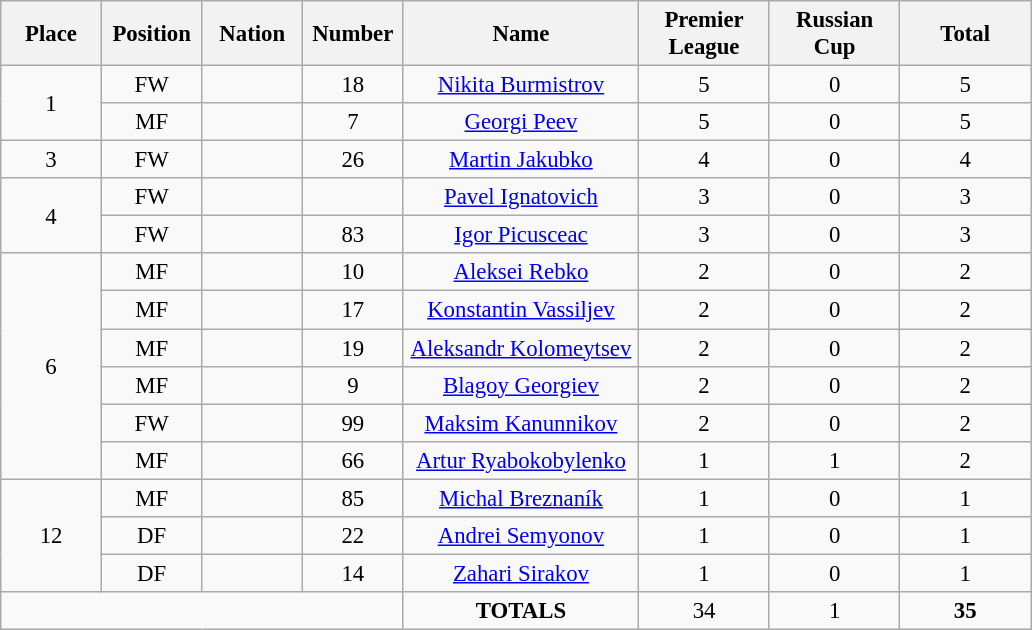<table class="wikitable" style="font-size: 95%; text-align: center;">
<tr>
<th width=60>Place</th>
<th width=60>Position</th>
<th width=60>Nation</th>
<th width=60>Number</th>
<th width=150>Name</th>
<th width=80>Premier League</th>
<th width=80>Russian Cup</th>
<th width=80>Total</th>
</tr>
<tr>
<td rowspan="2">1</td>
<td>FW</td>
<td></td>
<td>18</td>
<td><a href='#'>Nikita Burmistrov</a></td>
<td>5</td>
<td>0</td>
<td>5</td>
</tr>
<tr>
<td>MF</td>
<td></td>
<td>7</td>
<td><a href='#'>Georgi Peev</a></td>
<td>5</td>
<td>0</td>
<td>5</td>
</tr>
<tr>
<td>3</td>
<td>FW</td>
<td></td>
<td>26</td>
<td><a href='#'>Martin Jakubko</a></td>
<td>4</td>
<td>0</td>
<td>4</td>
</tr>
<tr>
<td rowspan="2">4</td>
<td>FW</td>
<td></td>
<td></td>
<td><a href='#'>Pavel Ignatovich</a></td>
<td>3</td>
<td>0</td>
<td>3</td>
</tr>
<tr>
<td>FW</td>
<td></td>
<td>83</td>
<td><a href='#'>Igor Picusceac</a></td>
<td>3</td>
<td>0</td>
<td>3</td>
</tr>
<tr>
<td rowspan="6">6</td>
<td>MF</td>
<td></td>
<td>10</td>
<td><a href='#'>Aleksei Rebko</a></td>
<td>2</td>
<td>0</td>
<td>2</td>
</tr>
<tr>
<td>MF</td>
<td></td>
<td>17</td>
<td><a href='#'>Konstantin Vassiljev</a></td>
<td>2</td>
<td>0</td>
<td>2</td>
</tr>
<tr>
<td>MF</td>
<td></td>
<td>19</td>
<td><a href='#'>Aleksandr Kolomeytsev</a></td>
<td>2</td>
<td>0</td>
<td>2</td>
</tr>
<tr>
<td>MF</td>
<td></td>
<td>9</td>
<td><a href='#'>Blagoy Georgiev</a></td>
<td>2</td>
<td>0</td>
<td>2</td>
</tr>
<tr>
<td>FW</td>
<td></td>
<td>99</td>
<td><a href='#'>Maksim Kanunnikov</a></td>
<td>2</td>
<td>0</td>
<td>2</td>
</tr>
<tr>
<td>MF</td>
<td></td>
<td>66</td>
<td><a href='#'>Artur Ryabokobylenko</a></td>
<td>1</td>
<td>1</td>
<td>2</td>
</tr>
<tr>
<td rowspan="3">12</td>
<td>MF</td>
<td></td>
<td>85</td>
<td><a href='#'>Michal Breznaník</a></td>
<td>1</td>
<td>0</td>
<td>1</td>
</tr>
<tr>
<td>DF</td>
<td></td>
<td>22</td>
<td><a href='#'>Andrei Semyonov</a></td>
<td>1</td>
<td>0</td>
<td>1</td>
</tr>
<tr>
<td>DF</td>
<td></td>
<td>14</td>
<td><a href='#'>Zahari Sirakov</a></td>
<td>1</td>
<td>0</td>
<td>1</td>
</tr>
<tr>
<td colspan="4"></td>
<td><strong>TOTALS</strong></td>
<td>34</td>
<td>1</td>
<td><strong>35</strong></td>
</tr>
</table>
